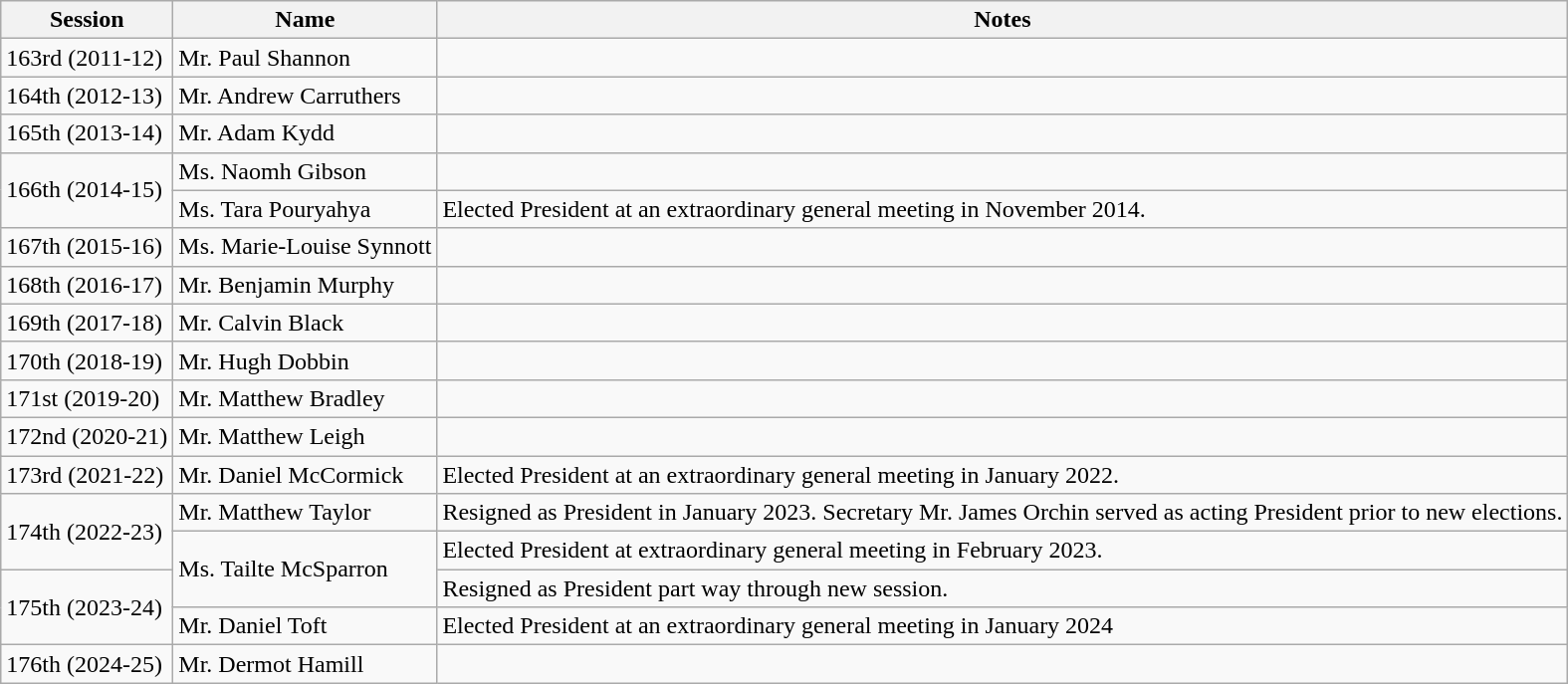<table class="wikitable">
<tr>
<th>Session</th>
<th>Name</th>
<th>Notes</th>
</tr>
<tr>
<td>163rd (2011-12)</td>
<td>Mr. Paul Shannon</td>
<td></td>
</tr>
<tr>
<td>164th (2012-13)</td>
<td>Mr. Andrew Carruthers</td>
<td></td>
</tr>
<tr>
<td>165th (2013-14)</td>
<td>Mr. Adam Kydd</td>
<td></td>
</tr>
<tr>
<td rowspan="2">166th (2014-15)</td>
<td>Ms. Naomh Gibson</td>
<td></td>
</tr>
<tr>
<td>Ms. Tara Pouryahya</td>
<td>Elected President at an extraordinary general meeting in November 2014.</td>
</tr>
<tr>
<td>167th (2015-16)</td>
<td>Ms. Marie-Louise Synnott</td>
<td></td>
</tr>
<tr>
<td>168th (2016-17)</td>
<td>Mr. Benjamin Murphy</td>
<td></td>
</tr>
<tr>
<td>169th (2017-18)</td>
<td>Mr. Calvin Black</td>
<td></td>
</tr>
<tr>
<td>170th (2018-19)</td>
<td>Mr. Hugh Dobbin</td>
<td></td>
</tr>
<tr>
<td>171st (2019-20)</td>
<td>Mr. Matthew Bradley</td>
<td></td>
</tr>
<tr>
<td>172nd (2020-21)</td>
<td rowspan="2">Mr. Matthew Leigh</td>
<td rowspan="2"></td>
</tr>
<tr>
<td rowspan="2">173rd (2021-22)</td>
</tr>
<tr>
<td>Mr. Daniel McCormick</td>
<td>Elected President at an extraordinary general meeting in January 2022.</td>
</tr>
<tr>
<td rowspan="2">174th (2022-23)</td>
<td>Mr. Matthew Taylor</td>
<td>Resigned as President in January 2023. Secretary Mr. James Orchin served as acting President prior to new elections.</td>
</tr>
<tr>
<td rowspan="2">Ms. Tailte McSparron</td>
<td>Elected President at extraordinary general meeting in February 2023.</td>
</tr>
<tr>
<td rowspan="2">175th (2023-24)</td>
<td>Resigned as President part way through new session.</td>
</tr>
<tr>
<td>Mr. Daniel Toft</td>
<td>Elected President at an extraordinary general meeting in January 2024</td>
</tr>
<tr>
<td rowspan=“2”>176th (2024-25)</td>
<td>Mr. Dermot Hamill</td>
<td></td>
</tr>
</table>
